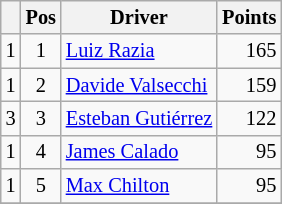<table class="wikitable" style="font-size: 85%;">
<tr>
<th></th>
<th>Pos</th>
<th>Driver</th>
<th>Points</th>
</tr>
<tr>
<td align="left"> 1</td>
<td align="center">1</td>
<td> <a href='#'>Luiz Razia</a></td>
<td align="right">165</td>
</tr>
<tr>
<td align="left"> 1</td>
<td align="center">2</td>
<td> <a href='#'>Davide Valsecchi</a></td>
<td align="right">159</td>
</tr>
<tr>
<td align="left"> 3</td>
<td align="center">3</td>
<td> <a href='#'>Esteban Gutiérrez</a></td>
<td align="right">122</td>
</tr>
<tr>
<td align="left"> 1</td>
<td align="center">4</td>
<td> <a href='#'>James Calado</a></td>
<td align="right">95</td>
</tr>
<tr>
<td align="left"> 1</td>
<td align="center">5</td>
<td> <a href='#'>Max Chilton</a></td>
<td align="right">95</td>
</tr>
<tr>
</tr>
</table>
